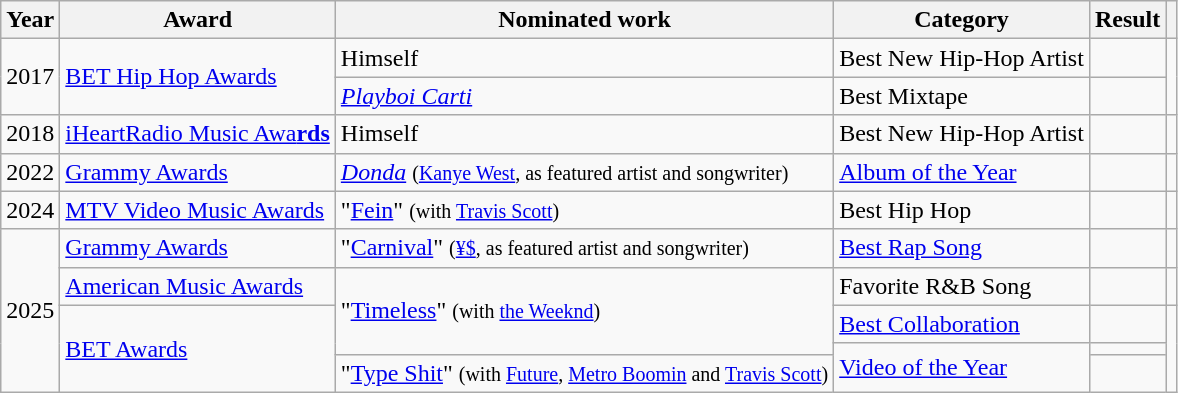<table class="wikitable">
<tr>
<th>Year</th>
<th>Award</th>
<th>Nominated work</th>
<th>Category</th>
<th>Result</th>
<th></th>
</tr>
<tr>
<td rowspan="2">2017</td>
<td rowspan="2"><a href='#'>BET Hip Hop Awards</a></td>
<td>Himself</td>
<td>Best New Hip-Hop Artist</td>
<td></td>
<td rowspan="2"></td>
</tr>
<tr>
<td><em><a href='#'>Playboi Carti</a></em></td>
<td>Best Mixtape</td>
<td></td>
</tr>
<tr>
<td>2018</td>
<td><a href='#'>iHeartRadio Music Awa<strong>rds</strong></a></td>
<td>Himself</td>
<td>Best New Hip-Hop Artist</td>
<td></td>
<td></td>
</tr>
<tr>
<td>2022</td>
<td><a href='#'>Grammy Awards</a></td>
<td><em><a href='#'>Donda</a></em> <small>(<a href='#'>Kanye West</a>, as featured artist and songwriter)</small></td>
<td><a href='#'>Album of the Year</a></td>
<td></td>
<td></td>
</tr>
<tr>
<td>2024</td>
<td><a href='#'>MTV Video Music Awards</a></td>
<td>"<a href='#'>Fein</a>" <small>(with <a href='#'>Travis Scott</a>)</small></td>
<td>Best Hip Hop</td>
<td></td>
<td></td>
</tr>
<tr>
<td rowspan="5">2025</td>
<td><a href='#'>Grammy Awards</a></td>
<td>"<a href='#'>Carnival</a>" <small>(<a href='#'>¥$</a>, as featured artist and songwriter)</small></td>
<td><a href='#'>Best Rap Song</a></td>
<td></td>
<td></td>
</tr>
<tr>
<td><a href='#'>American Music Awards</a></td>
<td rowspan="3">"<a href='#'>Timeless</a>" <small>(with <a href='#'>the Weeknd</a>)</small></td>
<td>Favorite R&B Song</td>
<td></td>
<td></td>
</tr>
<tr>
<td rowspan="3"><a href='#'>BET Awards</a></td>
<td><a href='#'>Best Collaboration</a></td>
<td></td>
<td rowspan="3"></td>
</tr>
<tr>
<td rowspan="2"><a href='#'>Video of the Year</a></td>
<td></td>
</tr>
<tr>
<td>"<a href='#'>Type Shit</a>" <small>(with <a href='#'>Future</a>, <a href='#'>Metro Boomin</a> and <a href='#'>Travis Scott</a>)</small></td>
<td></td>
</tr>
</table>
